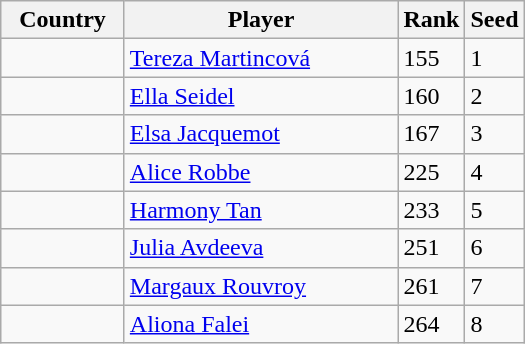<table class="wikitable">
<tr>
<th width="75">Country</th>
<th width="175">Player</th>
<th>Rank</th>
<th>Seed</th>
</tr>
<tr>
<td></td>
<td><a href='#'>Tereza Martincová</a></td>
<td>155</td>
<td>1</td>
</tr>
<tr>
<td></td>
<td><a href='#'>Ella Seidel</a></td>
<td>160</td>
<td>2</td>
</tr>
<tr>
<td></td>
<td><a href='#'>Elsa Jacquemot</a></td>
<td>167</td>
<td>3</td>
</tr>
<tr>
<td></td>
<td><a href='#'>Alice Robbe</a></td>
<td>225</td>
<td>4</td>
</tr>
<tr>
<td></td>
<td><a href='#'>Harmony Tan</a></td>
<td>233</td>
<td>5</td>
</tr>
<tr>
<td></td>
<td><a href='#'>Julia Avdeeva</a></td>
<td>251</td>
<td>6</td>
</tr>
<tr>
<td></td>
<td><a href='#'>Margaux Rouvroy</a></td>
<td>261</td>
<td>7</td>
</tr>
<tr>
<td></td>
<td><a href='#'>Aliona Falei</a></td>
<td>264</td>
<td>8</td>
</tr>
</table>
